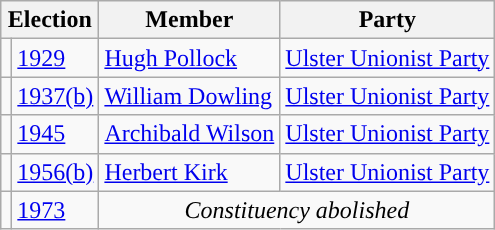<table class="wikitable">
<tr>
<th colspan="2">Election</th>
<th>Member</th>
<th>Party</th>
</tr>
<tr>
<td rowspan="1" style="background-color: "></td>
<td><a href='#'>1929</a></td>
<td rowspan="1"><a href='#'>Hugh Pollock</a></td>
<td rowspan="1"><a href='#'>Ulster Unionist Party</a></td>
</tr>
<tr>
<td rowspan="1" style="background-color: "></td>
<td><a href='#'>1937(b)</a></td>
<td rowspan="1"><a href='#'>William Dowling</a></td>
<td rowspan="1"><a href='#'>Ulster Unionist Party</a></td>
</tr>
<tr>
<td rowspan="1" style="background-color: "></td>
<td><a href='#'>1945</a></td>
<td rowspan="1"><a href='#'>Archibald Wilson</a></td>
<td rowspan="1"><a href='#'>Ulster Unionist Party</a></td>
</tr>
<tr>
<td rowspan="1" style="background-color: "></td>
<td><a href='#'>1956(b)</a></td>
<td rowspan="1"><a href='#'>Herbert Kirk</a></td>
<td rowspan="1"><a href='#'>Ulster Unionist Party</a></td>
</tr>
<tr>
<td></td>
<td><a href='#'>1973</a></td>
<td colspan="3" align=center><em>Constituency abolished</em></td>
</tr>
</table>
